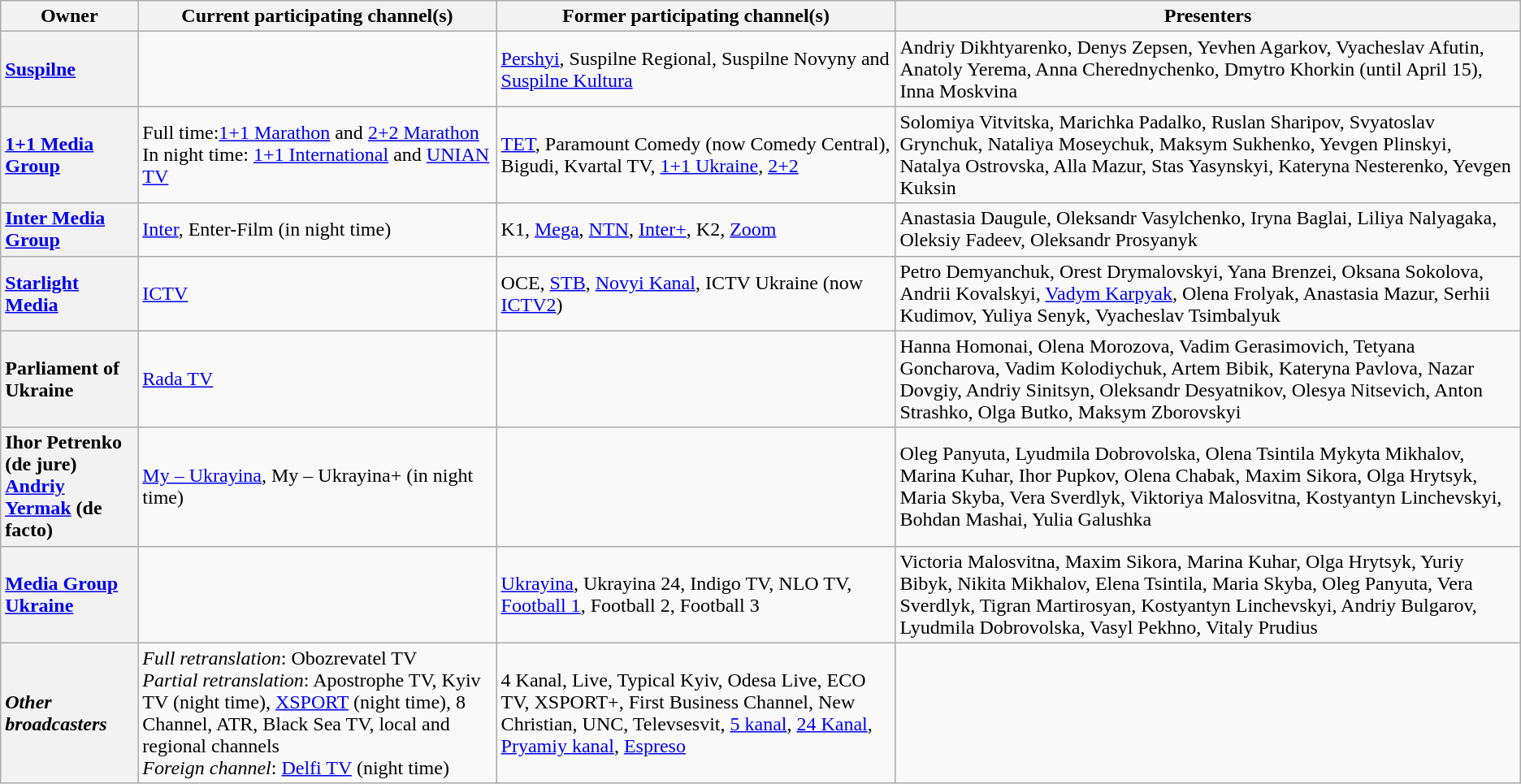<table class="wikitable plainrowheaders">
<tr>
<th scope="col">Owner</th>
<th scope="col">Current participating channel(s)</th>
<th scope="col">Former participating channel(s)</th>
<th scope="col">Presenters</th>
</tr>
<tr>
<th style="text-align:left;"><a href='#'>Suspilne</a></th>
<td></td>
<td><a href='#'>Pershyi</a>, Suspilne Regional, Suspilne Novyny and <a href='#'>Suspilne Kultura</a></td>
<td>Andriy Dikhtyarenko, Denys Zepsen, Yevhen Agarkov, Vyacheslav Afutin, Anatoly Yerema, Anna Cherednychenko, Dmytro Khorkin (until April 15), Inna Moskvina</td>
</tr>
<tr>
<th style="text-align:left;"><a href='#'>1+1 Media Group</a></th>
<td>Full time:<a href='#'>1+1 Marathon</a> and <a href='#'>2+2 Marathon</a><br>In night time: <a href='#'>1+1 International</a> and <a href='#'>UNIAN TV</a></td>
<td><a href='#'>TET</a>, Paramount Comedy (now Comedy Central), Bigudi, Kvartal TV, <a href='#'>1+1 Ukraine</a>, <a href='#'>2+2</a></td>
<td>Solomiya Vitvitska, Marichka Padalko, Ruslan Sharipov, Svyatoslav Grynchuk, Nataliya Moseychuk, Maksym Sukhenko, Yevgen Plinskyi, Natalya Ostrovska, Alla Mazur, Stas Yasynskyi, Kateryna Nesterenko, Yevgen Kuksin</td>
</tr>
<tr>
<th style="text-align:left;"><a href='#'>Inter Media Group</a></th>
<td><a href='#'>Inter</a>, Enter-Film (in night time)</td>
<td>K1, <a href='#'>Mega</a>, <a href='#'>NTN</a>, <a href='#'>Inter+</a>, K2, <a href='#'>Zoom</a></td>
<td>Anastasia Daugule, Oleksandr Vasylchenko, Iryna Baglai, Liliya Nalyagaka, Oleksiy Fadeev, Oleksandr Prosyanyk</td>
</tr>
<tr>
<th style="text-align:left;"><a href='#'>Starlight Media</a></th>
<td><a href='#'>ICTV</a></td>
<td>OCE, <a href='#'>STB</a>, <a href='#'>Novyi Kanal</a>, ICTV Ukraine (now <a href='#'>ICTV2</a>)</td>
<td>Petro Demyanchuk, Orest Drymalovskyi, Yana Brenzei, Oksana Sokolova, Andrii Kovalskyi, <a href='#'>Vadym Karpyak</a>, Olena Frolyak, Anastasia Mazur, Serhii Kudimov, Yuliya Senyk, Vyacheslav Tsimbalyuk</td>
</tr>
<tr>
<th style="text-align:left;">Parliament of Ukraine</th>
<td><a href='#'>Rada TV</a></td>
<td></td>
<td>Hanna Homonai, Olena Morozova, Vadim Gerasimovich, Tetyana Goncharova, Vadim Kolodiychuk, Artem Bibik, Kateryna Pavlova, Nazar Dovgiy, Andriy Sinitsyn, Oleksandr Desyatnikov, Olesya Nitsevich, Anton Strashko, Olga Butko, Maksym Zborovskyi</td>
</tr>
<tr>
<th style="text-align:left;">Ihor Petrenko (de jure)<br><a href='#'>Andriy Yermak</a> (de facto)</th>
<td><a href='#'>My – Ukrayina</a>, My – Ukrayina+ (in night time)</td>
<td></td>
<td>Oleg Panyuta, Lyudmila Dobrovolska, Olena Tsintila Mykyta Mikhalov, Marina Kuhar, Ihor Pupkov, Olena Chabak, Maxim Sikora, Olga Hrytsyk, Maria Skyba, Vera Sverdlyk, Viktoriya Malosvitna, Kostyantyn Linchevskyi, Bohdan Mashai, Yulia Galushka</td>
</tr>
<tr>
<th style="text-align:left;"><a href='#'>Media Group Ukraine</a></th>
<td></td>
<td><a href='#'>Ukrayina</a>, Ukrayina 24, Indigo TV, NLO TV, <a href='#'>Football 1</a>, Football 2, Football 3</td>
<td>Victoria Malosvitna, Maxim Sikora, Marina Kuhar, Olga Hrytsyk, Yuriy Bibyk, Nikita Mikhalov, Elena Tsintila, Maria Skyba, Oleg Panyuta, Vera Sverdlyk, Tigran Martirosyan, Kostyantyn Linchevskyi, Andriy Bulgarov, Lyudmila Dobrovolska, Vasyl Pekhno, Vitaly Prudius</td>
</tr>
<tr>
<th style="text-align:left;"><em>Other broadcasters</em></th>
<td><em>Full retranslation</em>: Obozrevatel TV<br><em>Partial retranslation</em>: Apostrophe TV, Kyiv TV (night time), <a href='#'>XSPORT</a> (night time), 8 Channel, ATR, Black Sea TV, local and regional channels<br><em>Foreign channel</em>: <a href='#'>Delfi TV</a> (night time)</td>
<td>4 Kanal, Live, Typical Kyiv, Odesa Live, ECO TV, XSPORT+, First Business Channel, New Christian, UNC, Televsesvit, <a href='#'>5 kanal</a>, <a href='#'>24 Kanal</a>, <a href='#'>Pryamiy kanal</a>, <a href='#'>Espreso</a></td>
<td></td>
</tr>
</table>
